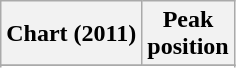<table class="wikitable sortable plainrowheaders" style="text-align:center">
<tr>
<th scope="col">Chart (2011)</th>
<th scope="col">Peak<br> position</th>
</tr>
<tr>
</tr>
<tr>
</tr>
<tr>
</tr>
<tr>
</tr>
</table>
